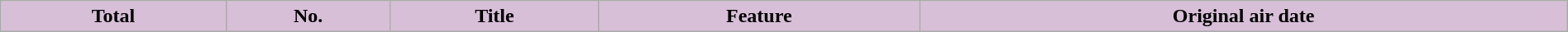<table class="wikitable plainrowheaders" style="width:100%;">
<tr>
<th scope="col" style="background:#D8BFD8;">Total</th>
<th scope="col" style="background:#D8BFD8;">No.</th>
<th scope="col" style="background:#D8BFD8;">Title</th>
<th scope="col" style="background:#D8BFD8;">Feature</th>
<th scope="col" style="background:#D8BFD8;">Original air date<br></th>
</tr>
</table>
